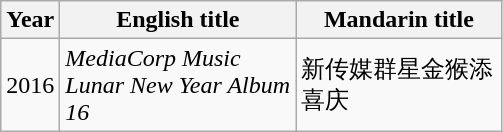<table class="wikitable sortable">
<tr>
<th width="30px">Year</th>
<th width="150px">English title</th>
<th width="130px">Mandarin title</th>
</tr>
<tr>
<td>2016</td>
<td><em>MediaCorp Music Lunar New Year Album 16</em></td>
<td>新传媒群星金猴添喜庆</td>
</tr>
</table>
